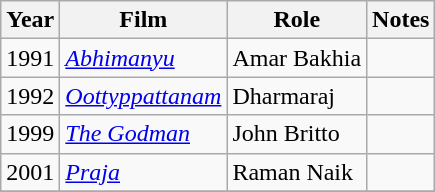<table class="wikitable sortable">
<tr>
<th>Year</th>
<th>Film</th>
<th>Role</th>
<th>Notes</th>
</tr>
<tr>
<td>1991</td>
<td><em><a href='#'>Abhimanyu</a></em></td>
<td>Amar Bakhia</td>
<td></td>
</tr>
<tr>
<td>1992</td>
<td><em><a href='#'>Oottyppattanam</a></em></td>
<td>Dharmaraj</td>
<td></td>
</tr>
<tr>
<td>1999</td>
<td><em><a href='#'>The Godman</a></em></td>
<td>John Britto</td>
<td></td>
</tr>
<tr>
<td>2001</td>
<td><em><a href='#'>Praja</a></em></td>
<td>Raman Naik</td>
<td></td>
</tr>
<tr>
</tr>
</table>
